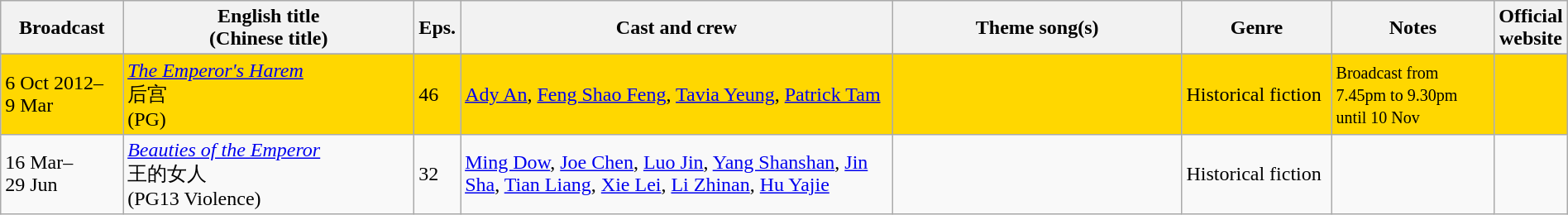<table class="wikitable sortable" width="100%" style="text-align: left">
<tr>
<th align=center width=8% bgcolor="silver">Broadcast</th>
<th align=center width=20% bgcolor="silver">English title <br> (Chinese title)</th>
<th align=center width=1% bgcolor="silver">Eps.</th>
<th align=center width=30% bgcolor="silver">Cast and crew</th>
<th align=center width=20% bgcolor="silver">Theme song(s)</th>
<th align=center width=10% bgcolor="silver">Genre</th>
<th align=center width=15% bgcolor="silver">Notes</th>
<th align=center width=1% bgcolor="silver">Official website</th>
</tr>
<tr>
</tr>
<tr ---- bgcolor="FFD700">
<td>6 Oct 2012–<br>9 Mar</td>
<td><em><a href='#'>The Emperor's Harem</a></em><br>后宫<br>(<span>PG</span>)</td>
<td>46</td>
<td><a href='#'>Ady An</a>, <a href='#'>Feng Shao Feng</a>, <a href='#'>Tavia Yeung</a>, <a href='#'>Patrick Tam</a></td>
<td></td>
<td>Historical fiction</td>
<td><small>Broadcast from 7.45pm to 9.30pm until 10 Nov</small></td>
<td></td>
</tr>
<tr>
<td>16 Mar–<br>29 Jun</td>
<td><em><a href='#'>Beauties of the Emperor</a></em><br>王的女人<br>(<span>PG13</span> Violence)</td>
<td>32</td>
<td><a href='#'>Ming Dow</a>, <a href='#'>Joe Chen</a>, <a href='#'>Luo Jin</a>, <a href='#'>Yang Shanshan</a>, <a href='#'>Jin Sha</a>, <a href='#'>Tian Liang</a>, <a href='#'>Xie Lei</a>, <a href='#'>Li Zhinan</a>, <a href='#'>Hu Yajie</a></td>
<td></td>
<td>Historical fiction</td>
<td></td>
<td></td>
</tr>
</table>
